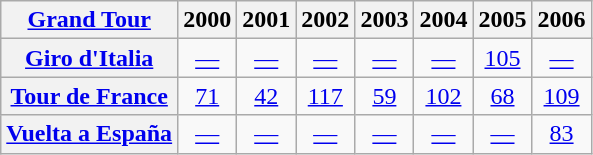<table class="wikitable plainrowheaders">
<tr>
<th scope="col"><a href='#'>Grand Tour</a></th>
<th scope="col">2000</th>
<th scope="col">2001</th>
<th scope="col">2002</th>
<th scope="col">2003</th>
<th scope="col">2004</th>
<th scope="col">2005</th>
<th scope="col">2006</th>
</tr>
<tr style="text-align:center;">
<th scope="row"> <a href='#'>Giro d'Italia</a></th>
<td><a href='#'>—</a></td>
<td><a href='#'>—</a></td>
<td><a href='#'>—</a></td>
<td><a href='#'>—</a></td>
<td><a href='#'>—</a></td>
<td><a href='#'>105</a></td>
<td><a href='#'>—</a></td>
</tr>
<tr style="text-align:center;">
<th scope="row"> <a href='#'>Tour de France</a></th>
<td><a href='#'>71</a></td>
<td><a href='#'>42</a></td>
<td><a href='#'>117</a></td>
<td><a href='#'>59</a></td>
<td><a href='#'>102</a></td>
<td><a href='#'>68</a></td>
<td><a href='#'>109</a></td>
</tr>
<tr style="text-align:center;">
<th scope="row"> <a href='#'>Vuelta a España</a></th>
<td><a href='#'>—</a></td>
<td><a href='#'>—</a></td>
<td><a href='#'>—</a></td>
<td><a href='#'>—</a></td>
<td><a href='#'>—</a></td>
<td><a href='#'>—</a></td>
<td><a href='#'>83</a></td>
</tr>
</table>
